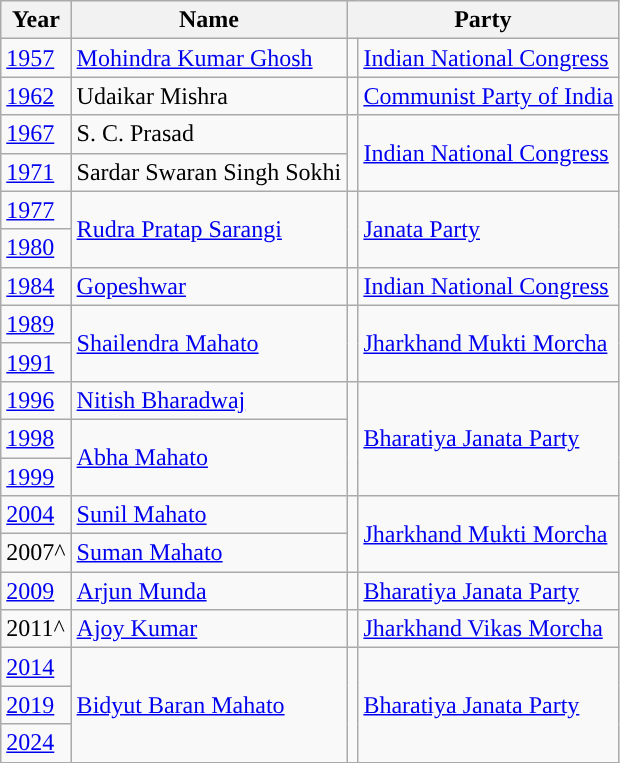<table class="wikitable">
<tr>
<th>Year</th>
<th>Name</th>
<th colspan="2">Party</th>
</tr>
<tr>
<td><a href='#'>1957</a></td>
<td><a href='#'>Mohindra Kumar Ghosh</a></td>
<td style="background-color: "></td>
<td><a href='#'>Indian National Congress</a></td>
</tr>
<tr>
<td><a href='#'>1962</a></td>
<td>Udaikar Mishra</td>
<td style="background-color: "></td>
<td><a href='#'>Communist Party of India</a></td>
</tr>
<tr>
<td><a href='#'>1967</a></td>
<td>S. C. Prasad</td>
<td rowspan="2" style="background-color: "></td>
<td rowspan="2"><a href='#'>Indian National Congress</a></td>
</tr>
<tr>
<td><a href='#'>1971</a></td>
<td>Sardar Swaran Singh Sokhi</td>
</tr>
<tr>
<td><a href='#'>1977</a></td>
<td rowspan="2"><a href='#'>Rudra Pratap Sarangi</a></td>
<td rowspan="2" style="background-color: "></td>
<td rowspan="2"><a href='#'>Janata Party</a></td>
</tr>
<tr>
<td><a href='#'>1980</a></td>
</tr>
<tr>
<td><a href='#'>1984</a></td>
<td><a href='#'>Gopeshwar</a></td>
<td style="background-color: "></td>
<td><a href='#'>Indian National Congress</a></td>
</tr>
<tr>
<td><a href='#'>1989</a></td>
<td rowspan="2"><a href='#'>Shailendra Mahato</a></td>
<td rowspan="2" style="background-color: "></td>
<td rowspan="2"><a href='#'>Jharkhand Mukti Morcha</a></td>
</tr>
<tr>
<td><a href='#'>1991</a></td>
</tr>
<tr>
<td><a href='#'>1996</a></td>
<td><a href='#'>Nitish Bharadwaj</a></td>
<td rowspan="3" style="background-color: "></td>
<td rowspan="3"><a href='#'>Bharatiya Janata Party</a></td>
</tr>
<tr>
<td><a href='#'>1998</a></td>
<td rowspan="2"><a href='#'>Abha Mahato</a></td>
</tr>
<tr>
<td><a href='#'>1999</a></td>
</tr>
<tr>
<td><a href='#'>2004</a></td>
<td><a href='#'>Sunil Mahato</a></td>
<td rowspan="2" style="background-color: "></td>
<td rowspan="2"><a href='#'>Jharkhand Mukti Morcha</a></td>
</tr>
<tr>
<td>2007^</td>
<td><a href='#'>Suman Mahato</a></td>
</tr>
<tr>
<td><a href='#'>2009</a></td>
<td><a href='#'>Arjun Munda</a></td>
<td style="background-color: "></td>
<td><a href='#'>Bharatiya Janata Party</a></td>
</tr>
<tr>
<td>2011^</td>
<td><a href='#'>Ajoy Kumar</a></td>
<td style="background-color: "></td>
<td><a href='#'>Jharkhand Vikas Morcha</a></td>
</tr>
<tr>
<td><a href='#'>2014</a></td>
<td rowspan="3"><a href='#'>Bidyut Baran Mahato</a></td>
<td rowspan="3" style="background-color: "></td>
<td rowspan="3"><a href='#'>Bharatiya Janata Party</a></td>
</tr>
<tr>
<td><a href='#'>2019</a></td>
</tr>
<tr>
<td><a href='#'>2024</a></td>
</tr>
</table>
